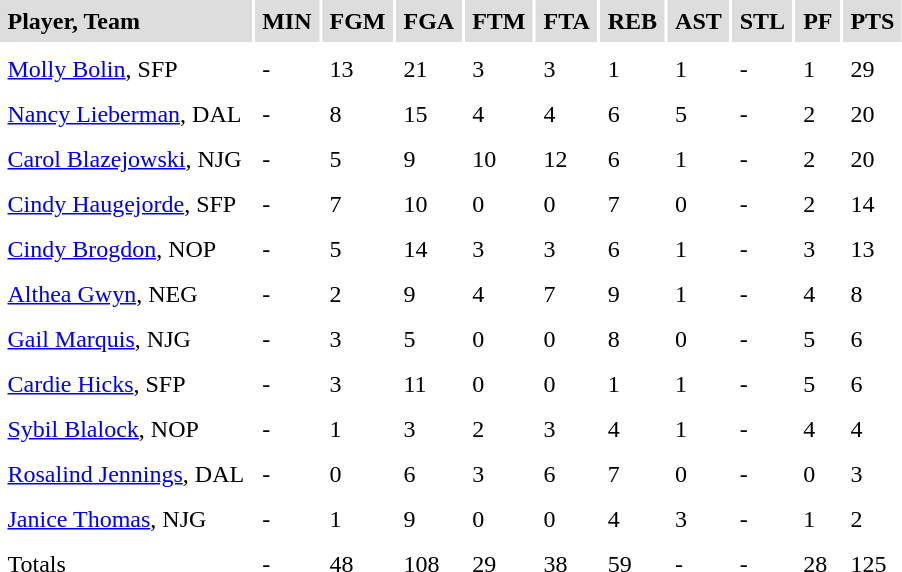<table cellpadding=5>
<tr bgcolor="#dddddd">
<td><strong>Player, Team</strong></td>
<td><strong>MIN</strong></td>
<td><strong>FGM</strong></td>
<td><strong>FGA</strong></td>
<td><strong>FTM</strong></td>
<td><strong>FTA</strong></td>
<td><strong>REB</strong></td>
<td><strong>AST</strong></td>
<td><strong>STL</strong></td>
<td><strong>PF</strong></td>
<td><strong>PTS</strong></td>
</tr>
<tr bgcolor="#eeeeee">
</tr>
<tr>
<td><a href='#'>Molly Bolin</a>, SFP</td>
<td>-</td>
<td>13</td>
<td>21</td>
<td>3</td>
<td>3</td>
<td>1</td>
<td>1</td>
<td>-</td>
<td>1</td>
<td>29</td>
</tr>
<tr>
<td><a href='#'>Nancy Lieberman</a>, DAL</td>
<td>-</td>
<td>8</td>
<td>15</td>
<td>4</td>
<td>4</td>
<td>6</td>
<td>5</td>
<td>-</td>
<td>2</td>
<td>20</td>
</tr>
<tr>
<td><a href='#'>Carol Blazejowski</a>, NJG</td>
<td>-</td>
<td>5</td>
<td>9</td>
<td>10</td>
<td>12</td>
<td>6</td>
<td>1</td>
<td>-</td>
<td>2</td>
<td>20</td>
</tr>
<tr>
<td><a href='#'>Cindy Haugejorde</a>, SFP</td>
<td>-</td>
<td>7</td>
<td>10</td>
<td>0</td>
<td>0</td>
<td>7</td>
<td>0</td>
<td>-</td>
<td>2</td>
<td>14</td>
</tr>
<tr>
<td><a href='#'>Cindy Brogdon</a>, NOP</td>
<td>-</td>
<td>5</td>
<td>14</td>
<td>3</td>
<td>3</td>
<td>6</td>
<td>1</td>
<td>-</td>
<td>3</td>
<td>13</td>
</tr>
<tr>
<td><a href='#'>Althea Gwyn</a>, NEG</td>
<td>-</td>
<td>2</td>
<td>9</td>
<td>4</td>
<td>7</td>
<td>9</td>
<td>1</td>
<td>-</td>
<td>4</td>
<td>8</td>
</tr>
<tr>
<td><a href='#'>Gail Marquis</a>, NJG</td>
<td>-</td>
<td>3</td>
<td>5</td>
<td>0</td>
<td>0</td>
<td>8</td>
<td>0</td>
<td>-</td>
<td>5</td>
<td>6</td>
</tr>
<tr>
<td><a href='#'>Cardie Hicks</a>, SFP</td>
<td>-</td>
<td>3</td>
<td>11</td>
<td>0</td>
<td>0</td>
<td>1</td>
<td>1</td>
<td>-</td>
<td>5</td>
<td>6</td>
</tr>
<tr>
<td><a href='#'>Sybil Blalock</a>, NOP</td>
<td>-</td>
<td>1</td>
<td>3</td>
<td>2</td>
<td>3</td>
<td>4</td>
<td>1</td>
<td>-</td>
<td>4</td>
<td>4</td>
</tr>
<tr>
<td><a href='#'>Rosalind Jennings</a>, DAL</td>
<td>-</td>
<td>0</td>
<td>6</td>
<td>3</td>
<td>6</td>
<td>7</td>
<td>0</td>
<td>-</td>
<td>0</td>
<td>3</td>
</tr>
<tr>
<td><a href='#'>Janice Thomas</a>, NJG</td>
<td>-</td>
<td>1</td>
<td>9</td>
<td>0</td>
<td>0</td>
<td>4</td>
<td>3</td>
<td>-</td>
<td>1</td>
<td>2</td>
</tr>
<tr>
<td>Totals</td>
<td>-</td>
<td>48</td>
<td>108</td>
<td>29</td>
<td>38</td>
<td>59</td>
<td>-</td>
<td>-</td>
<td>28</td>
<td>125</td>
</tr>
<tr>
</tr>
</table>
